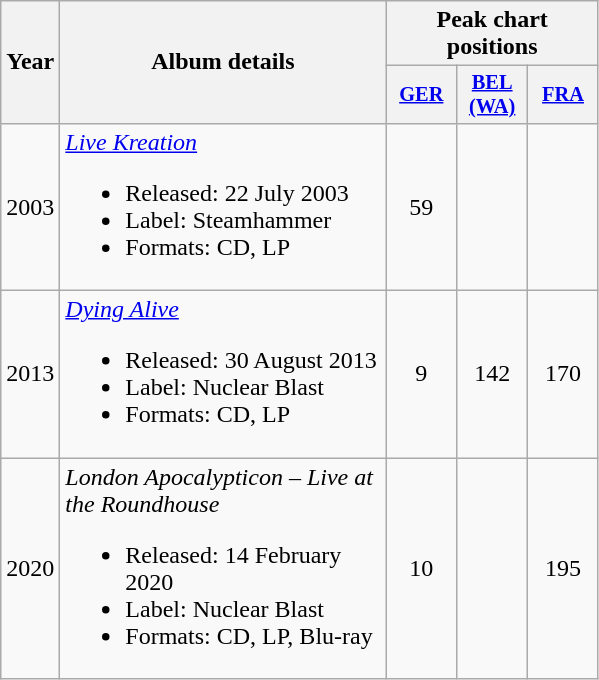<table class="wikitable" border="1">
<tr>
<th rowspan="2" width="10">Year</th>
<th rowspan="2" width="210">Album details</th>
<th colspan="3">Peak chart positions</th>
</tr>
<tr>
<th style="width:3em;font-size:85%;"><a href='#'>GER</a><br></th>
<th style="width:3em;font-size:85%;"><a href='#'>BEL (WA)</a><br></th>
<th style="width:3em;font-size:85%;"><a href='#'>FRA</a><br></th>
</tr>
<tr>
<td align="center">2003</td>
<td><em><a href='#'>Live Kreation</a></em><br><ul><li>Released: 22 July 2003</li><li>Label: Steamhammer</li><li>Formats: CD, LP</li></ul></td>
<td align="center">59</td>
<td align="center"></td>
<td align="center"></td>
</tr>
<tr>
<td align="center">2013</td>
<td><em><a href='#'>Dying Alive</a></em><br><ul><li>Released: 30 August 2013</li><li>Label: Nuclear Blast</li><li>Formats: CD, LP</li></ul></td>
<td align="center">9</td>
<td align="center">142</td>
<td align="center">170</td>
</tr>
<tr>
<td align="center">2020</td>
<td><em>London Apocalypticon – Live at the Roundhouse</em><br><ul><li>Released: 14 February 2020</li><li>Label: Nuclear Blast</li><li>Formats: CD, LP, Blu-ray</li></ul></td>
<td align="center">10</td>
<td align="center"></td>
<td align="center">195<br></td>
</tr>
</table>
